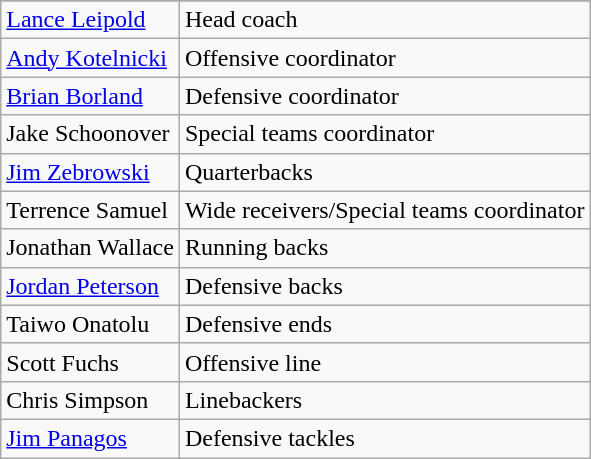<table class="wikitable">
<tr>
</tr>
<tr>
<td><a href='#'>Lance Leipold</a></td>
<td>Head coach</td>
</tr>
<tr>
<td><a href='#'>Andy Kotelnicki</a></td>
<td>Offensive coordinator</td>
</tr>
<tr>
<td><a href='#'>Brian Borland</a></td>
<td>Defensive coordinator</td>
</tr>
<tr>
<td>Jake Schoonover</td>
<td>Special teams coordinator</td>
</tr>
<tr>
<td><a href='#'>Jim Zebrowski</a></td>
<td>Quarterbacks</td>
</tr>
<tr>
<td>Terrence Samuel</td>
<td>Wide receivers/Special teams coordinator</td>
</tr>
<tr>
<td>Jonathan Wallace</td>
<td>Running backs</td>
</tr>
<tr>
<td><a href='#'>Jordan Peterson</a></td>
<td>Defensive backs</td>
</tr>
<tr>
<td>Taiwo Onatolu</td>
<td>Defensive ends</td>
</tr>
<tr>
<td>Scott Fuchs</td>
<td>Offensive line</td>
</tr>
<tr>
<td>Chris Simpson</td>
<td>Linebackers</td>
</tr>
<tr>
<td><a href='#'>Jim Panagos</a></td>
<td>Defensive tackles</td>
</tr>
</table>
